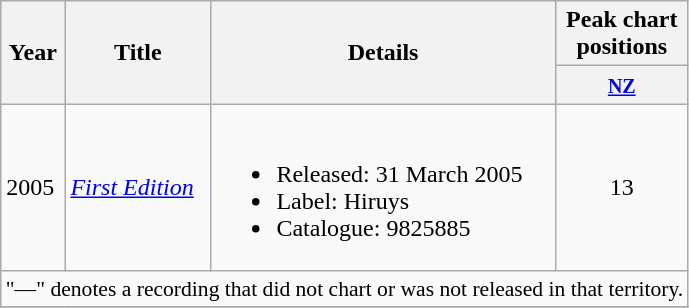<table class="wikitable plainrowheaders">
<tr>
<th rowspan="2">Year</th>
<th rowspan="2">Title</th>
<th rowspan="2">Details</th>
<th>Peak chart<br>positions</th>
</tr>
<tr>
<th><small><a href='#'>NZ</a></small></th>
</tr>
<tr>
<td>2005</td>
<td><em><a href='#'>First Edition</a></em></td>
<td><br><ul><li>Released: 31 March 2005</li><li>Label: Hiruys</li><li>Catalogue: 9825885</li></ul></td>
<td align="center">13</td>
</tr>
<tr>
<td colspan="4" style="font-size:90%" align="center">"—" denotes a recording that did not chart or was not released in that territory.</td>
</tr>
<tr>
</tr>
</table>
